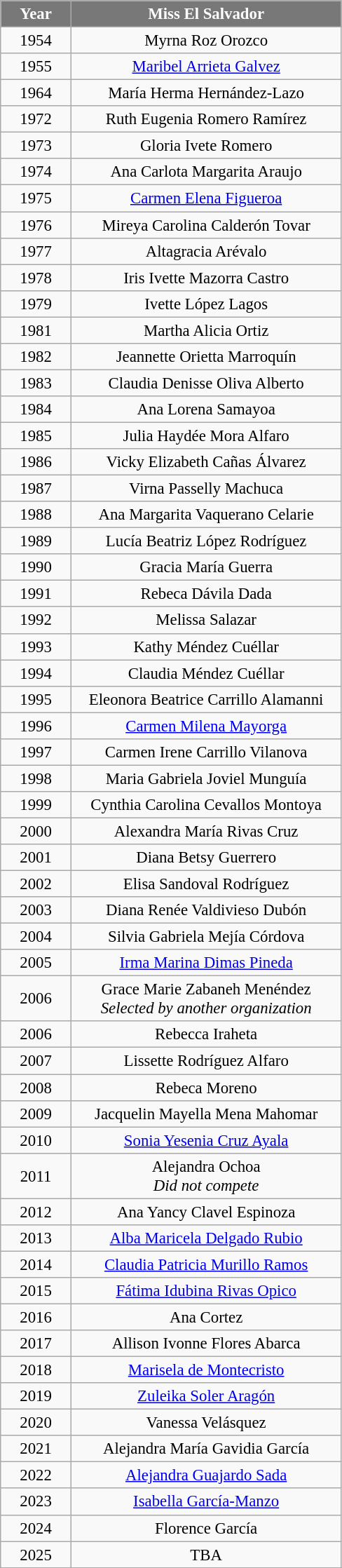<table class="wikitable sortable" style="font-size: 95%; text-align:center">
<tr>
<th width="60" style="background-color:#787878;color:#FFFFFF;">Year</th>
<th width="250" style="background-color:#787878;color:#FFFFFF;">Miss El Salvador</th>
</tr>
<tr>
<td>1954</td>
<td>Myrna Roz Orozco</td>
</tr>
<tr>
<td>1955</td>
<td><a href='#'>Maribel Arrieta Galvez</a></td>
</tr>
<tr>
<td>1964</td>
<td>María Herma Hernández-Lazo</td>
</tr>
<tr>
<td>1972</td>
<td>Ruth Eugenia Romero Ramírez</td>
</tr>
<tr>
<td>1973</td>
<td>Gloria Ivete Romero</td>
</tr>
<tr>
<td>1974</td>
<td>Ana Carlota Margarita Araujo</td>
</tr>
<tr>
<td>1975</td>
<td><a href='#'>Carmen Elena Figueroa</a></td>
</tr>
<tr>
<td>1976</td>
<td>Mireya Carolina Calderón Tovar</td>
</tr>
<tr>
<td>1977</td>
<td>Altagracia Arévalo</td>
</tr>
<tr>
<td>1978</td>
<td>Iris Ivette Mazorra Castro</td>
</tr>
<tr>
<td>1979</td>
<td>Ivette López Lagos</td>
</tr>
<tr>
<td>1981</td>
<td>Martha Alicia Ortiz</td>
</tr>
<tr>
<td>1982</td>
<td>Jeannette Orietta Marroquín</td>
</tr>
<tr>
<td>1983</td>
<td>Claudia Denisse Oliva Alberto</td>
</tr>
<tr>
<td>1984</td>
<td>Ana Lorena Samayoa</td>
</tr>
<tr>
<td>1985</td>
<td>Julia Haydée Mora Alfaro</td>
</tr>
<tr>
<td>1986</td>
<td>Vicky Elizabeth Cañas Álvarez</td>
</tr>
<tr>
<td>1987</td>
<td>Virna Passelly Machuca</td>
</tr>
<tr>
<td>1988</td>
<td>Ana Margarita Vaquerano Celarie</td>
</tr>
<tr>
<td>1989</td>
<td>Lucía Beatriz López Rodríguez</td>
</tr>
<tr>
<td>1990</td>
<td>Gracia María Guerra</td>
</tr>
<tr>
<td>1991</td>
<td>Rebeca Dávila Dada</td>
</tr>
<tr>
<td>1992</td>
<td>Melissa Salazar</td>
</tr>
<tr>
<td>1993</td>
<td>Kathy Méndez Cuéllar</td>
</tr>
<tr>
<td>1994</td>
<td>Claudia Méndez Cuéllar</td>
</tr>
<tr>
<td>1995</td>
<td>Eleonora Beatrice Carrillo Alamanni</td>
</tr>
<tr>
<td>1996</td>
<td><a href='#'>Carmen Milena Mayorga</a></td>
</tr>
<tr>
<td>1997</td>
<td>Carmen Irene Carrillo Vilanova</td>
</tr>
<tr>
<td>1998</td>
<td>Maria Gabriela Joviel Munguía</td>
</tr>
<tr>
<td>1999</td>
<td>Cynthia Carolina Cevallos Montoya</td>
</tr>
<tr>
<td>2000</td>
<td>Alexandra María Rivas Cruz</td>
</tr>
<tr>
<td>2001</td>
<td>Diana Betsy Guerrero</td>
</tr>
<tr>
<td>2002</td>
<td>Elisa Sandoval Rodríguez</td>
</tr>
<tr>
<td>2003</td>
<td>Diana Renée Valdivieso Dubón</td>
</tr>
<tr>
<td>2004</td>
<td>Silvia Gabriela Mejía Córdova</td>
</tr>
<tr>
<td>2005</td>
<td><a href='#'>Irma Marina Dimas Pineda</a></td>
</tr>
<tr>
<td>2006</td>
<td>Grace Marie Zabaneh Menéndez<br><em>Selected by another organization</em></td>
</tr>
<tr>
<td>2006</td>
<td>Rebecca Iraheta</td>
</tr>
<tr>
<td>2007</td>
<td>Lissette Rodríguez Alfaro</td>
</tr>
<tr>
<td>2008</td>
<td>Rebeca Moreno</td>
</tr>
<tr>
<td>2009</td>
<td>Jacquelin Mayella Mena Mahomar</td>
</tr>
<tr>
<td>2010</td>
<td><a href='#'>Sonia Yesenia Cruz Ayala</a></td>
</tr>
<tr>
<td>2011</td>
<td>Alejandra Ochoa<br><em>Did not compete</em></td>
</tr>
<tr>
<td>2012</td>
<td>Ana Yancy Clavel Espinoza</td>
</tr>
<tr>
<td>2013</td>
<td><a href='#'>Alba Maricela Delgado Rubio</a></td>
</tr>
<tr>
<td>2014</td>
<td><a href='#'>Claudia Patricia Murillo Ramos</a></td>
</tr>
<tr>
<td>2015</td>
<td><a href='#'>Fátima Idubina Rivas Opico</a></td>
</tr>
<tr>
<td>2016</td>
<td>Ana Cortez</td>
</tr>
<tr>
<td>2017</td>
<td>Allison Ivonne Flores Abarca</td>
</tr>
<tr>
<td>2018</td>
<td><a href='#'>Marisela de Montecristo</a></td>
</tr>
<tr>
<td>2019</td>
<td><a href='#'>Zuleika Soler Aragón</a></td>
</tr>
<tr>
<td>2020</td>
<td>Vanessa Velásquez</td>
</tr>
<tr>
<td>2021</td>
<td>Alejandra María Gavidia García</td>
</tr>
<tr>
<td>2022</td>
<td><a href='#'>Alejandra Guajardo Sada</a></td>
</tr>
<tr>
<td>2023</td>
<td><a href='#'>Isabella García-Manzo</a></td>
</tr>
<tr>
<td>2024</td>
<td>Florence García</td>
</tr>
<tr>
<td>2025</td>
<td>TBA</td>
</tr>
<tr>
</tr>
</table>
